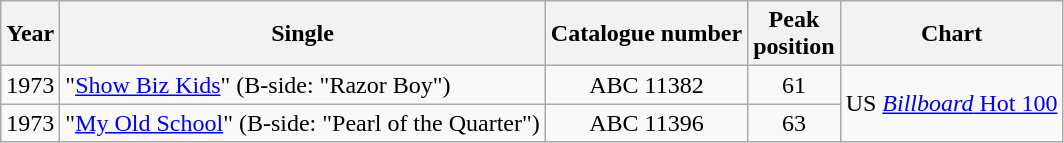<table class="wikitable plainrowheaders" style="text-align:center">
<tr>
<th>Year</th>
<th>Single</th>
<th>Catalogue number</th>
<th>Peak<br>position</th>
<th>Chart</th>
</tr>
<tr>
<td>1973</td>
<td style="text-align: left;">"<a href='#'>Show Biz Kids</a>" (B-side: "Razor Boy")</td>
<td>ABC 11382</td>
<td>61</td>
<td rowspan="2">US <a href='#'><em>Billboard</em> Hot 100</a></td>
</tr>
<tr>
<td>1973</td>
<td style="text-align: left;">"<a href='#'>My Old School</a>" (B-side: "Pearl of the Quarter")</td>
<td>ABC 11396</td>
<td>63</td>
</tr>
</table>
